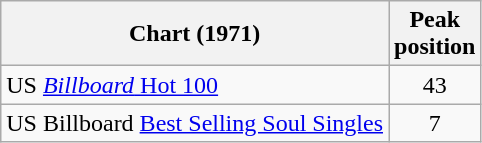<table class="wikitable sortable">
<tr>
<th>Chart (1971)</th>
<th>Peak<br>position</th>
</tr>
<tr>
<td align="left">US <a href='#'><em>Billboard</em> Hot 100</a></td>
<td align="center">43</td>
</tr>
<tr>
<td align="left">US  Billboard <a href='#'>Best Selling Soul Singles</a></td>
<td align="center">7</td>
</tr>
</table>
